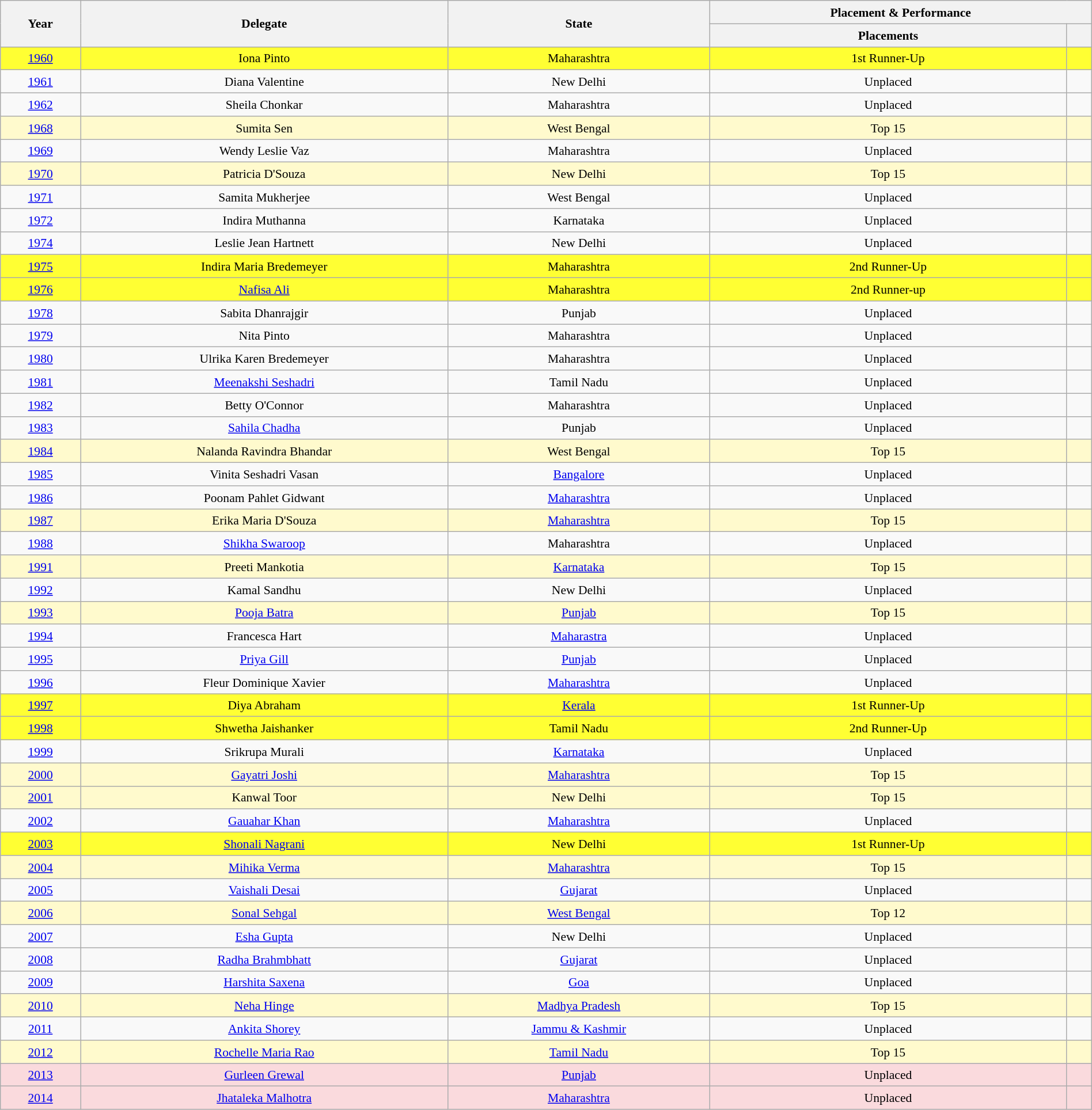<table class="wikitable" style="text-align:center; line-height:20px; font-size:90%; width:100%;">
<tr>
<th rowspan="2">Year</th>
<th rowspan="2">Delegate</th>
<th rowspan="2">State</th>
<th colspan="2">Placement & Performance</th>
</tr>
<tr>
<th>Placements</th>
<th></th>
</tr>
<tr style="background-color:#FFFF33;">
<td><a href='#'>1960</a></td>
<td>Iona Pinto</td>
<td>Maharashtra</td>
<td>1st Runner-Up</td>
<td></td>
</tr>
<tr>
<td><a href='#'>1961</a></td>
<td>Diana Valentine</td>
<td>New Delhi</td>
<td>Unplaced</td>
<td></td>
</tr>
<tr>
<td><a href='#'>1962</a></td>
<td>Sheila Chonkar</td>
<td>Maharashtra</td>
<td>Unplaced</td>
<td></td>
</tr>
<tr style="background:#FFFACD;">
<td><a href='#'>1968</a></td>
<td>Sumita Sen</td>
<td>West Bengal</td>
<td>Top 15</td>
<td></td>
</tr>
<tr>
<td><a href='#'>1969</a></td>
<td>Wendy Leslie Vaz</td>
<td>Maharashtra</td>
<td>Unplaced</td>
<td></td>
</tr>
<tr style="background:#FFFACD;">
<td><a href='#'>1970</a></td>
<td>Patricia D'Souza</td>
<td>New Delhi</td>
<td>Top 15</td>
<td></td>
</tr>
<tr>
<td><a href='#'>1971</a></td>
<td>Samita Mukherjee</td>
<td>West Bengal</td>
<td>Unplaced</td>
<td></td>
</tr>
<tr>
<td><a href='#'>1972</a></td>
<td>Indira Muthanna</td>
<td>Karnataka</td>
<td>Unplaced</td>
<td></td>
</tr>
<tr>
<td><a href='#'>1974</a></td>
<td>Leslie Jean Hartnett</td>
<td>New Delhi</td>
<td>Unplaced</td>
<td></td>
</tr>
<tr style="background-color:#FFFF33;">
<td><a href='#'>1975</a></td>
<td>Indira Maria Bredemeyer</td>
<td>Maharashtra</td>
<td>2nd Runner-Up</td>
<td></td>
</tr>
<tr style="background-color:#FFFF33;">
<td><a href='#'>1976</a></td>
<td><a href='#'>Nafisa Ali</a></td>
<td>Maharashtra</td>
<td>2nd Runner-up</td>
<td></td>
</tr>
<tr>
<td><a href='#'>1978</a></td>
<td>Sabita Dhanrajgir</td>
<td>Punjab</td>
<td>Unplaced</td>
<td></td>
</tr>
<tr>
<td><a href='#'>1979</a></td>
<td>Nita Pinto</td>
<td>Maharashtra</td>
<td>Unplaced</td>
<td></td>
</tr>
<tr>
<td><a href='#'>1980</a></td>
<td>Ulrika Karen Bredemeyer</td>
<td>Maharashtra</td>
<td>Unplaced</td>
<td></td>
</tr>
<tr>
<td><a href='#'>1981</a></td>
<td><a href='#'>Meenakshi Seshadri</a></td>
<td>Tamil Nadu</td>
<td>Unplaced</td>
<td></td>
</tr>
<tr>
<td><a href='#'>1982</a></td>
<td>Betty O'Connor</td>
<td>Maharashtra</td>
<td>Unplaced</td>
<td></td>
</tr>
<tr>
<td><a href='#'>1983</a></td>
<td><a href='#'>Sahila Chadha</a></td>
<td>Punjab</td>
<td>Unplaced</td>
<td></td>
</tr>
<tr style="background:#FFFACD;">
<td><a href='#'>1984</a></td>
<td>Nalanda Ravindra Bhandar</td>
<td>West Bengal</td>
<td>Top 15</td>
<td></td>
</tr>
<tr>
<td><a href='#'>1985</a></td>
<td>Vinita Seshadri Vasan</td>
<td><a href='#'>Bangalore</a></td>
<td>Unplaced</td>
<td></td>
</tr>
<tr>
<td><a href='#'>1986</a></td>
<td>Poonam Pahlet Gidwant</td>
<td><a href='#'>Maharashtra</a></td>
<td>Unplaced</td>
<td></td>
</tr>
<tr style="background:#FFFACD;">
<td><a href='#'>1987</a></td>
<td>Erika Maria D'Souza</td>
<td><a href='#'>Maharashtra</a></td>
<td>Top 15</td>
<td></td>
</tr>
<tr>
<td><a href='#'>1988</a></td>
<td><a href='#'>Shikha Swaroop</a></td>
<td>Maharashtra</td>
<td>Unplaced</td>
<td></td>
</tr>
<tr style="background:#FFFACD;">
<td><a href='#'>1991</a></td>
<td>Preeti Mankotia</td>
<td><a href='#'>Karnataka</a></td>
<td>Top 15</td>
<td></td>
</tr>
<tr>
<td><a href='#'>1992</a></td>
<td>Kamal Sandhu</td>
<td>New Delhi</td>
<td>Unplaced</td>
<td></td>
</tr>
<tr style="background:#FFFACD;">
<td><a href='#'>1993</a></td>
<td><a href='#'>Pooja Batra</a></td>
<td><a href='#'>Punjab</a></td>
<td>Top 15</td>
<td></td>
</tr>
<tr>
<td><a href='#'>1994</a></td>
<td>Francesca Hart</td>
<td><a href='#'>Maharastra</a></td>
<td>Unplaced</td>
<td></td>
</tr>
<tr>
<td><a href='#'>1995</a></td>
<td><a href='#'>Priya Gill</a></td>
<td><a href='#'>Punjab</a></td>
<td>Unplaced</td>
<td></td>
</tr>
<tr>
<td><a href='#'>1996</a></td>
<td>Fleur Dominique Xavier</td>
<td><a href='#'>Maharashtra</a></td>
<td>Unplaced</td>
<td></td>
</tr>
<tr style="background-color:#FFFF33;">
<td><a href='#'>1997</a></td>
<td>Diya Abraham</td>
<td><a href='#'>Kerala</a></td>
<td>1st Runner-Up</td>
<td></td>
</tr>
<tr style="background-color:#FFFF33;">
<td><a href='#'>1998</a></td>
<td>Shwetha Jaishanker</td>
<td>Tamil Nadu</td>
<td>2nd Runner-Up</td>
<td></td>
</tr>
<tr>
<td><a href='#'>1999</a></td>
<td>Srikrupa Murali</td>
<td><a href='#'>Karnataka</a></td>
<td>Unplaced</td>
<td></td>
</tr>
<tr style="background:#FFFACD;">
<td><a href='#'>2000</a></td>
<td><a href='#'>Gayatri Joshi</a></td>
<td><a href='#'>Maharashtra</a></td>
<td>Top 15</td>
<td></td>
</tr>
<tr style="background:#FFFACD;">
<td><a href='#'>2001</a></td>
<td>Kanwal Toor</td>
<td>New Delhi</td>
<td>Top 15</td>
<td></td>
</tr>
<tr>
<td><a href='#'>2002</a></td>
<td><a href='#'>Gauahar Khan</a></td>
<td><a href='#'>Maharashtra</a></td>
<td>Unplaced</td>
<td></td>
</tr>
<tr style="background-color:#FFFF33;">
<td><a href='#'>2003</a></td>
<td><a href='#'>Shonali Nagrani</a></td>
<td>New Delhi</td>
<td>1st Runner-Up</td>
<td></td>
</tr>
<tr style="background:#FFFACD;">
<td><a href='#'>2004</a></td>
<td><a href='#'>Mihika Verma</a></td>
<td><a href='#'>Maharashtra</a></td>
<td>Top 15</td>
<td></td>
</tr>
<tr>
<td><a href='#'>2005</a></td>
<td><a href='#'>Vaishali Desai</a></td>
<td><a href='#'>Gujarat</a></td>
<td>Unplaced</td>
<td></td>
</tr>
<tr style="background:#FFFACD;">
<td><a href='#'>2006</a></td>
<td><a href='#'>Sonal Sehgal</a></td>
<td><a href='#'>West Bengal</a></td>
<td>Top 12</td>
<td></td>
</tr>
<tr>
<td><a href='#'>2007</a></td>
<td><a href='#'>Esha Gupta</a></td>
<td>New Delhi</td>
<td>Unplaced</td>
<td></td>
</tr>
<tr>
<td><a href='#'>2008</a></td>
<td><a href='#'>Radha Brahmbhatt</a></td>
<td><a href='#'>Gujarat</a></td>
<td>Unplaced</td>
<td></td>
</tr>
<tr>
<td><a href='#'>2009</a></td>
<td><a href='#'>Harshita Saxena</a></td>
<td><a href='#'>Goa</a></td>
<td>Unplaced</td>
<td></td>
</tr>
<tr style="background:#FFFACD;">
<td><a href='#'>2010</a></td>
<td><a href='#'>Neha Hinge</a></td>
<td><a href='#'>Madhya Pradesh</a></td>
<td>Top 15</td>
<td></td>
</tr>
<tr>
<td><a href='#'>2011</a></td>
<td><a href='#'>Ankita Shorey</a></td>
<td><a href='#'>Jammu & Kashmir</a></td>
<td>Unplaced</td>
<td></td>
</tr>
<tr style="background:#FFFACD;">
<td><a href='#'>2012</a></td>
<td><a href='#'>Rochelle Maria Rao</a></td>
<td><a href='#'>Tamil Nadu</a></td>
<td>Top 15</td>
<td></td>
</tr>
<tr style="background-color:#FADADD;: bold">
<td><a href='#'>2013</a></td>
<td><a href='#'>Gurleen Grewal</a></td>
<td><a href='#'>Punjab</a></td>
<td>Unplaced</td>
<td style="background:;"></td>
</tr>
<tr style="background-color:#FADADD;">
<td><a href='#'>2014</a></td>
<td><a href='#'>Jhataleka Malhotra</a></td>
<td><a href='#'>Maharashtra</a></td>
<td>Unplaced</td>
<td style="background:;"></td>
</tr>
</table>
